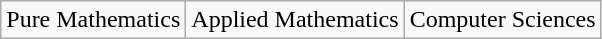<table class="wikitable">
<tr>
<td>Pure  Mathematics</td>
<td>Applied  Mathematics</td>
<td>Computer  Sciences</td>
</tr>
</table>
